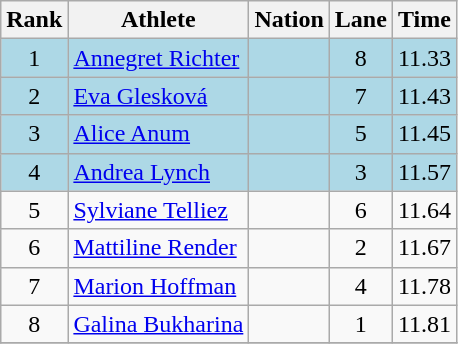<table class="wikitable sortable" style="text-align:center">
<tr>
<th>Rank</th>
<th>Athlete</th>
<th>Nation</th>
<th>Lane</th>
<th>Time</th>
</tr>
<tr bgcolor=lightblue>
<td>1</td>
<td align=left><a href='#'>Annegret Richter</a></td>
<td align=left></td>
<td>8</td>
<td>11.33</td>
</tr>
<tr bgcolor=lightblue>
<td>2</td>
<td align=left><a href='#'>Eva Glesková</a></td>
<td align=left></td>
<td>7</td>
<td>11.43</td>
</tr>
<tr bgcolor=lightblue>
<td>3</td>
<td align=left><a href='#'>Alice Anum</a></td>
<td align=left></td>
<td>5</td>
<td>11.45</td>
</tr>
<tr bgcolor=lightblue>
<td>4</td>
<td align=left><a href='#'>Andrea Lynch</a></td>
<td align=left></td>
<td>3</td>
<td>11.57</td>
</tr>
<tr>
<td>5</td>
<td align=left><a href='#'>Sylviane Telliez</a></td>
<td align=left></td>
<td>6</td>
<td>11.64</td>
</tr>
<tr>
<td>6</td>
<td align=left><a href='#'>Mattiline Render</a></td>
<td align=left></td>
<td>2</td>
<td>11.67</td>
</tr>
<tr>
<td>7</td>
<td align=left><a href='#'>Marion Hoffman</a></td>
<td align=left></td>
<td>4</td>
<td>11.78</td>
</tr>
<tr>
<td>8</td>
<td align=left><a href='#'>Galina Bukharina</a></td>
<td align=left></td>
<td>1</td>
<td>11.81</td>
</tr>
<tr>
</tr>
</table>
